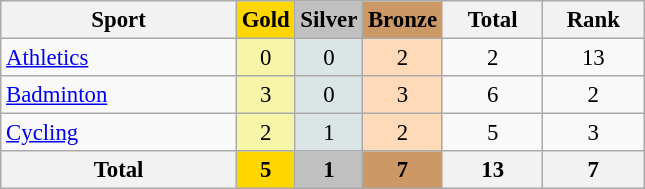<table class="wikitable sortable" style="text-align:center; font-size:95%">
<tr>
<th width=150>Sport</th>
<th style="background-color:gold; width=60;"><strong>Gold</strong></th>
<th style="background-color:silver; width=60;"><strong>Silver</strong></th>
<th style="background-color:#cc9966; width=60;"><strong>Bronze</strong></th>
<th width=60>Total</th>
<th width=60>Rank</th>
</tr>
<tr>
<td align=left> <a href='#'>Athletics</a></td>
<td bgcolor=#f7f6a8>0</td>
<td bgcolor=#dce5e5>0</td>
<td bgcolor=#ffdab9>2</td>
<td>2</td>
<td>13</td>
</tr>
<tr>
<td align=left> <a href='#'>Badminton</a></td>
<td bgcolor=#f7f6a8>3</td>
<td bgcolor=#dce5e5>0</td>
<td bgcolor=#ffdab9>3</td>
<td>6</td>
<td>2</td>
</tr>
<tr>
<td align=left> <a href='#'>Cycling</a></td>
<td bgcolor=#f7f6a8>2</td>
<td bgcolor=#dce5e5>1</td>
<td bgcolor=#ffdab9>2</td>
<td>5</td>
<td>3</td>
</tr>
<tr>
<th>Total</th>
<th style="background-color:gold; width=60;">5</th>
<th style="background-color:silver; width=60;">1</th>
<th style="background-color:#cc9966; width=60;">7</th>
<th>13</th>
<th>7</th>
</tr>
</table>
